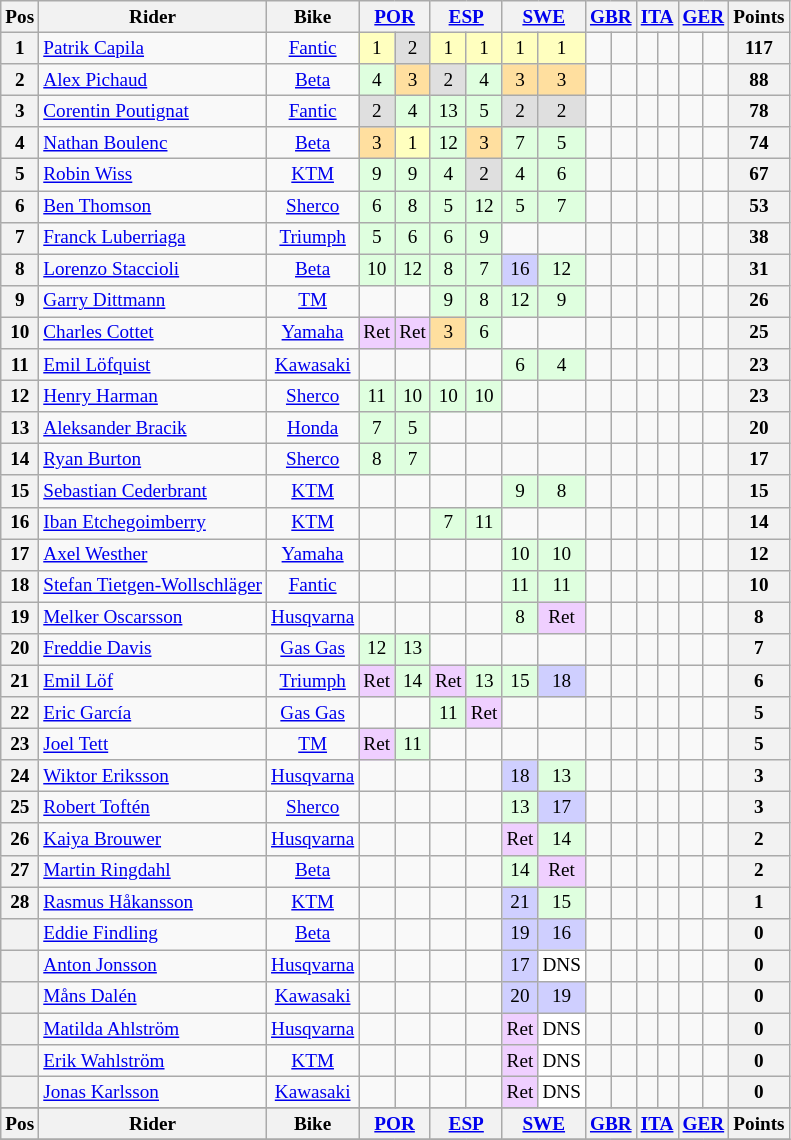<table class="wikitable" style="font-size: 80%; text-align:center">
<tr valign="top">
<th valign="middle">Pos</th>
<th valign="middle">Rider</th>
<th valign="middle">Bike</th>
<th colspan=2><a href='#'>POR</a><br></th>
<th colspan=2><a href='#'>ESP</a><br></th>
<th colspan=2><a href='#'>SWE</a><br></th>
<th colspan=2><a href='#'>GBR</a><br></th>
<th colspan=2><a href='#'>ITA</a><br></th>
<th colspan=2><a href='#'>GER</a><br></th>
<th valign="middle">Points</th>
</tr>
<tr>
<th>1</th>
<td align=left> <a href='#'>Patrik Capila</a></td>
<td><a href='#'>Fantic</a></td>
<td style="background:#ffffbf;">1</td>
<td style="background:#dfdfdf;">2</td>
<td style="background:#ffffbf;">1</td>
<td style="background:#ffffbf;">1</td>
<td style="background:#ffffbf;">1</td>
<td style="background:#ffffbf;">1</td>
<td></td>
<td></td>
<td></td>
<td></td>
<td></td>
<td></td>
<th>117</th>
</tr>
<tr>
<th>2</th>
<td align=left> <a href='#'>Alex Pichaud</a></td>
<td><a href='#'>Beta</a></td>
<td style="background:#dfffdf;">4</td>
<td style="background:#ffdf9f;">3</td>
<td style="background:#dfdfdf;">2</td>
<td style="background:#dfffdf;">4</td>
<td style="background:#ffdf9f;">3</td>
<td style="background:#ffdf9f;">3</td>
<td></td>
<td></td>
<td></td>
<td></td>
<td></td>
<td></td>
<th>88</th>
</tr>
<tr>
<th>3</th>
<td align=left> <a href='#'>Corentin Poutignat</a></td>
<td><a href='#'>Fantic</a></td>
<td style="background:#dfdfdf;">2</td>
<td style="background:#dfffdf;">4</td>
<td style="background:#dfffdf;">13</td>
<td style="background:#dfffdf;">5</td>
<td style="background:#dfdfdf;">2</td>
<td style="background:#dfdfdf;">2</td>
<td></td>
<td></td>
<td></td>
<td></td>
<td></td>
<td></td>
<th>78</th>
</tr>
<tr>
<th>4</th>
<td align=left> <a href='#'>Nathan Boulenc</a></td>
<td><a href='#'>Beta</a></td>
<td style="background:#ffdf9f;">3</td>
<td style="background:#ffffbf;">1</td>
<td style="background:#dfffdf;">12</td>
<td style="background:#ffdf9f;">3</td>
<td style="background:#dfffdf;">7</td>
<td style="background:#dfffdf;">5</td>
<td></td>
<td></td>
<td></td>
<td></td>
<td></td>
<td></td>
<th>74</th>
</tr>
<tr>
<th>5</th>
<td align=left> <a href='#'>Robin Wiss</a></td>
<td><a href='#'>KTM</a></td>
<td style="background:#dfffdf;">9</td>
<td style="background:#dfffdf;">9</td>
<td style="background:#dfffdf;">4</td>
<td style="background:#dfdfdf;">2</td>
<td style="background:#dfffdf;">4</td>
<td style="background:#dfffdf;">6</td>
<td></td>
<td></td>
<td></td>
<td></td>
<td></td>
<td></td>
<th>67</th>
</tr>
<tr>
<th>6</th>
<td align=left> <a href='#'>Ben Thomson</a></td>
<td><a href='#'>Sherco</a></td>
<td style="background:#dfffdf;">6</td>
<td style="background:#dfffdf;">8</td>
<td style="background:#dfffdf;">5</td>
<td style="background:#dfffdf;">12</td>
<td style="background:#dfffdf;">5</td>
<td style="background:#dfffdf;">7</td>
<td></td>
<td></td>
<td></td>
<td></td>
<td></td>
<td></td>
<th>53</th>
</tr>
<tr>
<th>7</th>
<td align=left> <a href='#'>Franck Luberriaga</a></td>
<td><a href='#'>Triumph</a></td>
<td style="background:#dfffdf;">5</td>
<td style="background:#dfffdf;">6</td>
<td style="background:#dfffdf;">6</td>
<td style="background:#dfffdf;">9</td>
<td></td>
<td></td>
<td></td>
<td></td>
<td></td>
<td></td>
<td></td>
<td></td>
<th>38</th>
</tr>
<tr>
<th>8</th>
<td align=left> <a href='#'>Lorenzo Staccioli</a></td>
<td><a href='#'>Beta</a></td>
<td style="background:#dfffdf;">10</td>
<td style="background:#dfffdf;">12</td>
<td style="background:#dfffdf;">8</td>
<td style="background:#dfffdf;">7</td>
<td style="background:#cfcfff;">16</td>
<td style="background:#dfffdf;">12</td>
<td></td>
<td></td>
<td></td>
<td></td>
<td></td>
<td></td>
<th>31</th>
</tr>
<tr>
<th>9</th>
<td align=left> <a href='#'>Garry Dittmann</a></td>
<td><a href='#'>TM</a></td>
<td></td>
<td></td>
<td style="background:#dfffdf;">9</td>
<td style="background:#dfffdf;">8</td>
<td style="background:#dfffdf;">12</td>
<td style="background:#dfffdf;">9</td>
<td></td>
<td></td>
<td></td>
<td></td>
<td></td>
<td></td>
<th>26</th>
</tr>
<tr>
<th>10</th>
<td align=left> <a href='#'>Charles Cottet</a></td>
<td><a href='#'>Yamaha</a></td>
<td style="background:#efcfff;">Ret</td>
<td style="background:#efcfff;">Ret</td>
<td style="background:#ffdf9f;">3</td>
<td style="background:#dfffdf;">6</td>
<td></td>
<td></td>
<td></td>
<td></td>
<td></td>
<td></td>
<td></td>
<td></td>
<th>25</th>
</tr>
<tr>
<th>11</th>
<td align=left> <a href='#'>Emil Löfquist</a></td>
<td><a href='#'>Kawasaki</a></td>
<td></td>
<td></td>
<td></td>
<td></td>
<td style="background:#dfffdf;">6</td>
<td style="background:#dfffdf;">4</td>
<td></td>
<td></td>
<td></td>
<td></td>
<td></td>
<td></td>
<th>23</th>
</tr>
<tr>
<th>12</th>
<td align=left> <a href='#'>Henry Harman</a></td>
<td><a href='#'>Sherco</a></td>
<td style="background:#dfffdf;">11</td>
<td style="background:#dfffdf;">10</td>
<td style="background:#dfffdf;">10</td>
<td style="background:#dfffdf;">10</td>
<td></td>
<td></td>
<td></td>
<td></td>
<td></td>
<td></td>
<td></td>
<td></td>
<th>23</th>
</tr>
<tr>
<th>13</th>
<td align=left> <a href='#'>Aleksander Bracik</a></td>
<td><a href='#'>Honda</a></td>
<td style="background:#dfffdf;">7</td>
<td style="background:#dfffdf;">5</td>
<td></td>
<td></td>
<td></td>
<td></td>
<td></td>
<td></td>
<td></td>
<td></td>
<td></td>
<td></td>
<th>20</th>
</tr>
<tr>
<th>14</th>
<td align=left> <a href='#'>Ryan Burton</a></td>
<td><a href='#'>Sherco</a></td>
<td style="background:#dfffdf;">8</td>
<td style="background:#dfffdf;">7</td>
<td></td>
<td></td>
<td></td>
<td></td>
<td></td>
<td></td>
<td></td>
<td></td>
<td></td>
<td></td>
<th>17</th>
</tr>
<tr>
<th>15</th>
<td align=left> <a href='#'>Sebastian Cederbrant</a></td>
<td><a href='#'>KTM</a></td>
<td></td>
<td></td>
<td></td>
<td></td>
<td style="background:#dfffdf;">9</td>
<td style="background:#dfffdf;">8</td>
<td></td>
<td></td>
<td></td>
<td></td>
<td></td>
<td></td>
<th>15</th>
</tr>
<tr>
<th>16</th>
<td align=left> <a href='#'>Iban Etchegoimberry</a></td>
<td><a href='#'>KTM</a></td>
<td></td>
<td></td>
<td style="background:#dfffdf;">7</td>
<td style="background:#dfffdf;">11</td>
<td></td>
<td></td>
<td></td>
<td></td>
<td></td>
<td></td>
<td></td>
<td></td>
<th>14</th>
</tr>
<tr>
<th>17</th>
<td align=left> <a href='#'>Axel Westher</a></td>
<td><a href='#'>Yamaha</a></td>
<td></td>
<td></td>
<td></td>
<td></td>
<td style="background:#dfffdf;">10</td>
<td style="background:#dfffdf;">10</td>
<td></td>
<td></td>
<td></td>
<td></td>
<td></td>
<td></td>
<th>12</th>
</tr>
<tr>
<th>18</th>
<td align=left> <a href='#'>Stefan Tietgen-Wollschläger</a></td>
<td><a href='#'>Fantic</a></td>
<td></td>
<td></td>
<td></td>
<td></td>
<td style="background:#dfffdf;">11</td>
<td style="background:#dfffdf;">11</td>
<td></td>
<td></td>
<td></td>
<td></td>
<td></td>
<td></td>
<th>10</th>
</tr>
<tr>
<th>19</th>
<td align=left> <a href='#'>Melker Oscarsson</a></td>
<td><a href='#'>Husqvarna</a></td>
<td></td>
<td></td>
<td></td>
<td></td>
<td style="background:#dfffdf;">8</td>
<td style="background:#efcfff;">Ret</td>
<td></td>
<td></td>
<td></td>
<td></td>
<td></td>
<td></td>
<th>8</th>
</tr>
<tr>
<th>20</th>
<td align=left> <a href='#'>Freddie Davis</a></td>
<td><a href='#'>Gas Gas</a></td>
<td style="background:#dfffdf;">12</td>
<td style="background:#dfffdf;">13</td>
<td></td>
<td></td>
<td></td>
<td></td>
<td></td>
<td></td>
<td></td>
<td></td>
<td></td>
<td></td>
<th>7</th>
</tr>
<tr>
<th>21</th>
<td align=left> <a href='#'>Emil Löf</a></td>
<td><a href='#'>Triumph</a></td>
<td style="background:#efcfff;">Ret</td>
<td style="background:#dfffdf;">14</td>
<td style="background:#efcfff;">Ret</td>
<td style="background:#dfffdf;">13</td>
<td style="background:#dfffdf;">15</td>
<td style="background:#cfcfff;">18</td>
<td></td>
<td></td>
<td></td>
<td></td>
<td></td>
<td></td>
<th>6</th>
</tr>
<tr>
<th>22</th>
<td align=left> <a href='#'>Eric García</a></td>
<td><a href='#'>Gas Gas</a></td>
<td></td>
<td></td>
<td style="background:#dfffdf;">11</td>
<td style="background:#efcfff;">Ret</td>
<td></td>
<td></td>
<td></td>
<td></td>
<td></td>
<td></td>
<td></td>
<td></td>
<th>5</th>
</tr>
<tr>
<th>23</th>
<td align=left> <a href='#'>Joel Tett</a></td>
<td><a href='#'>TM</a></td>
<td style="background:#efcfff;">Ret</td>
<td style="background:#dfffdf;">11</td>
<td></td>
<td></td>
<td></td>
<td></td>
<td></td>
<td></td>
<td></td>
<td></td>
<td></td>
<td></td>
<th>5</th>
</tr>
<tr>
<th>24</th>
<td align=left> <a href='#'>Wiktor Eriksson</a></td>
<td><a href='#'>Husqvarna</a></td>
<td></td>
<td></td>
<td></td>
<td></td>
<td style="background:#cfcfff;">18</td>
<td style="background:#dfffdf;">13</td>
<td></td>
<td></td>
<td></td>
<td></td>
<td></td>
<td></td>
<th>3</th>
</tr>
<tr>
<th>25</th>
<td align=left> <a href='#'>Robert Toftén</a></td>
<td><a href='#'>Sherco</a></td>
<td></td>
<td></td>
<td></td>
<td></td>
<td style="background:#dfffdf;">13</td>
<td style="background:#cfcfff;">17</td>
<td></td>
<td></td>
<td></td>
<td></td>
<td></td>
<td></td>
<th>3</th>
</tr>
<tr>
<th>26</th>
<td align=left> <a href='#'>Kaiya Brouwer</a></td>
<td><a href='#'>Husqvarna</a></td>
<td></td>
<td></td>
<td></td>
<td></td>
<td style="background:#efcfff;">Ret</td>
<td style="background:#dfffdf;">14</td>
<td></td>
<td></td>
<td></td>
<td></td>
<td></td>
<td></td>
<th>2</th>
</tr>
<tr>
<th>27</th>
<td align=left> <a href='#'>Martin Ringdahl</a></td>
<td><a href='#'>Beta</a></td>
<td></td>
<td></td>
<td></td>
<td></td>
<td style="background:#dfffdf;">14</td>
<td style="background:#efcfff;">Ret</td>
<td></td>
<td></td>
<td></td>
<td></td>
<td></td>
<td></td>
<th>2</th>
</tr>
<tr>
<th>28</th>
<td align=left> <a href='#'>Rasmus Håkansson</a></td>
<td><a href='#'>KTM</a></td>
<td></td>
<td></td>
<td></td>
<td></td>
<td style="background:#cfcfff;">21</td>
<td style="background:#dfffdf;">15</td>
<td></td>
<td></td>
<td></td>
<td></td>
<td></td>
<td></td>
<th>1</th>
</tr>
<tr>
<th></th>
<td align=left> <a href='#'>Eddie Findling</a></td>
<td><a href='#'>Beta</a></td>
<td></td>
<td></td>
<td></td>
<td></td>
<td style="background:#cfcfff;">19</td>
<td style="background:#cfcfff;">16</td>
<td></td>
<td></td>
<td></td>
<td></td>
<td></td>
<td></td>
<th>0</th>
</tr>
<tr>
<th></th>
<td align=left> <a href='#'>Anton Jonsson</a></td>
<td><a href='#'>Husqvarna</a></td>
<td></td>
<td></td>
<td></td>
<td></td>
<td style="background:#cfcfff;">17</td>
<td style="background:#ffffff;">DNS</td>
<td></td>
<td></td>
<td></td>
<td></td>
<td></td>
<td></td>
<th>0</th>
</tr>
<tr>
<th></th>
<td align=left> <a href='#'>Måns Dalén</a></td>
<td><a href='#'>Kawasaki</a></td>
<td></td>
<td></td>
<td></td>
<td></td>
<td style="background:#cfcfff;">20</td>
<td style="background:#cfcfff;">19</td>
<td></td>
<td></td>
<td></td>
<td></td>
<td></td>
<td></td>
<th>0</th>
</tr>
<tr>
<th></th>
<td align=left> <a href='#'>Matilda Ahlström</a></td>
<td><a href='#'>Husqvarna</a></td>
<td></td>
<td></td>
<td></td>
<td></td>
<td style="background:#efcfff;">Ret</td>
<td style="background:#ffffff;">DNS</td>
<td></td>
<td></td>
<td></td>
<td></td>
<td></td>
<td></td>
<th>0</th>
</tr>
<tr>
<th></th>
<td align=left> <a href='#'>Erik Wahlström</a></td>
<td><a href='#'>KTM</a></td>
<td></td>
<td></td>
<td></td>
<td></td>
<td style="background:#efcfff;">Ret</td>
<td style="background:#ffffff;">DNS</td>
<td></td>
<td></td>
<td></td>
<td></td>
<td></td>
<td></td>
<th>0</th>
</tr>
<tr>
<th></th>
<td align=left> <a href='#'>Jonas Karlsson</a></td>
<td><a href='#'>Kawasaki</a></td>
<td></td>
<td></td>
<td></td>
<td></td>
<td style="background:#efcfff;">Ret</td>
<td style="background:#ffffff;">DNS</td>
<td></td>
<td></td>
<td></td>
<td></td>
<td></td>
<td></td>
<th>0</th>
</tr>
<tr>
</tr>
<tr valign="top">
<th valign="middle">Pos</th>
<th valign="middle">Rider</th>
<th valign="middle">Bike</th>
<th colspan=2><a href='#'>POR</a><br></th>
<th colspan=2><a href='#'>ESP</a><br></th>
<th colspan=2><a href='#'>SWE</a><br></th>
<th colspan=2><a href='#'>GBR</a><br></th>
<th colspan=2><a href='#'>ITA</a><br></th>
<th colspan=2><a href='#'>GER</a><br></th>
<th valign="middle">Points</th>
</tr>
<tr>
</tr>
</table>
